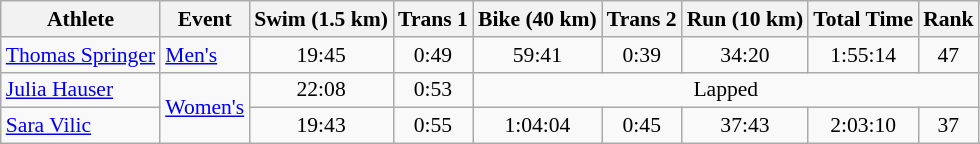<table class="wikitable" style="font-size:90%">
<tr>
<th>Athlete</th>
<th>Event</th>
<th>Swim (1.5 km)</th>
<th>Trans 1</th>
<th>Bike (40 km)</th>
<th>Trans 2</th>
<th>Run (10 km)</th>
<th>Total Time</th>
<th>Rank</th>
</tr>
<tr align=center>
<td align=left><a href='#'>Thomas Springer</a></td>
<td align=left><a href='#'>Men's</a></td>
<td>19:45</td>
<td>0:49</td>
<td>59:41</td>
<td>0:39</td>
<td>34:20</td>
<td>1:55:14</td>
<td>47</td>
</tr>
<tr align=center>
<td align=left><a href='#'>Julia Hauser</a></td>
<td align=left rowspan=2><a href='#'>Women's</a></td>
<td>22:08</td>
<td>0:53</td>
<td colspan=5>Lapped</td>
</tr>
<tr align=center>
<td align=left><a href='#'>Sara Vilic</a></td>
<td>19:43</td>
<td>0:55</td>
<td>1:04:04</td>
<td>0:45</td>
<td>37:43</td>
<td>2:03:10</td>
<td>37</td>
</tr>
</table>
